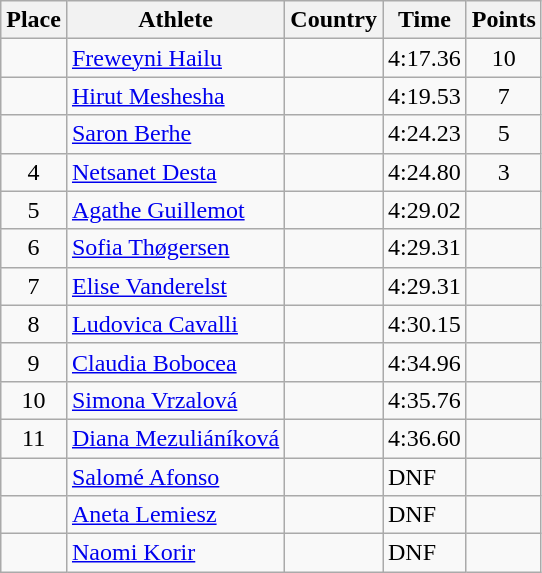<table class="wikitable">
<tr>
<th>Place</th>
<th>Athlete</th>
<th>Country</th>
<th>Time</th>
<th>Points</th>
</tr>
<tr>
<td align=center></td>
<td><a href='#'>Freweyni Hailu</a></td>
<td></td>
<td>4:17.36</td>
<td align=center>10</td>
</tr>
<tr>
<td align=center></td>
<td><a href='#'>Hirut Meshesha</a></td>
<td></td>
<td>4:19.53</td>
<td align=center>7</td>
</tr>
<tr>
<td align=center></td>
<td><a href='#'>Saron Berhe</a></td>
<td></td>
<td>4:24.23</td>
<td align=center>5</td>
</tr>
<tr>
<td align=center>4</td>
<td><a href='#'>Netsanet Desta</a></td>
<td></td>
<td>4:24.80</td>
<td align=center>3</td>
</tr>
<tr>
<td align=center>5</td>
<td><a href='#'>Agathe Guillemot</a></td>
<td></td>
<td>4:29.02</td>
<td align=center></td>
</tr>
<tr>
<td align=center>6</td>
<td><a href='#'>Sofia Thøgersen</a></td>
<td></td>
<td>4:29.31</td>
<td align=center></td>
</tr>
<tr>
<td align=center>7</td>
<td><a href='#'>Elise Vanderelst</a></td>
<td></td>
<td>4:29.31</td>
<td align=center></td>
</tr>
<tr>
<td align=center>8</td>
<td><a href='#'>Ludovica Cavalli</a></td>
<td></td>
<td>4:30.15</td>
<td align=center></td>
</tr>
<tr>
<td align=center>9</td>
<td><a href='#'>Claudia Bobocea</a></td>
<td></td>
<td>4:34.96</td>
<td align=center></td>
</tr>
<tr>
<td align=center>10</td>
<td><a href='#'>Simona Vrzalová</a></td>
<td></td>
<td>4:35.76</td>
<td align=center></td>
</tr>
<tr>
<td align=center>11</td>
<td><a href='#'>Diana Mezuliáníková</a></td>
<td></td>
<td>4:36.60</td>
<td align=center></td>
</tr>
<tr>
<td align=center></td>
<td><a href='#'>Salomé Afonso</a></td>
<td></td>
<td>DNF</td>
<td align=center></td>
</tr>
<tr>
<td align=center></td>
<td><a href='#'>Aneta Lemiesz</a></td>
<td></td>
<td>DNF</td>
<td align=center></td>
</tr>
<tr>
<td align=center></td>
<td><a href='#'>Naomi Korir</a></td>
<td></td>
<td>DNF</td>
<td align=center></td>
</tr>
</table>
